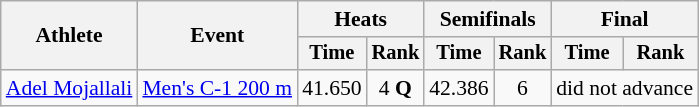<table class="wikitable" style="font-size:90%">
<tr>
<th rowspan=2>Athlete</th>
<th rowspan=2>Event</th>
<th colspan=2>Heats</th>
<th colspan=2>Semifinals</th>
<th colspan=2>Final</th>
</tr>
<tr style="font-size:95%">
<th>Time</th>
<th>Rank</th>
<th>Time</th>
<th>Rank</th>
<th>Time</th>
<th>Rank</th>
</tr>
<tr align=center>
<td align="left"><a href='#'>Adel Mojallali</a></td>
<td align="left"><a href='#'>Men's C-1 200 m</a></td>
<td>41.650</td>
<td>4 <strong>Q</strong></td>
<td>42.386</td>
<td>6</td>
<td colspan=2>did not advance</td>
</tr>
</table>
